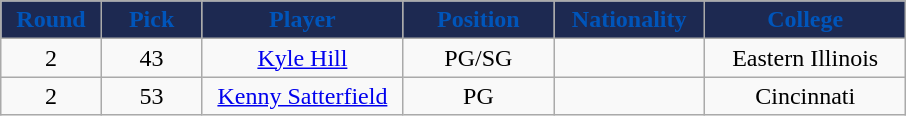<table class="wikitable sortable sortable">
<tr>
<th style="background:#1D2951; color:#0055BA; width:10%;">Round</th>
<th style="background:#1D2951; color:#0055BA; width:10%;">Pick</th>
<th style="background:#1D2951; color:#0055BA; width:20%;">Player</th>
<th style="background:#1D2951; color:#0055BA; width:15%;">Position</th>
<th style="background:#1D2951; color:#0055BA; width:15%;">Nationality</th>
<th style="background:#1D2951; color:#0055BA; width:20%;">College</th>
</tr>
<tr style="text-align: center">
<td>2</td>
<td>43</td>
<td><a href='#'>Kyle Hill</a></td>
<td>PG/SG</td>
<td></td>
<td>Eastern Illinois</td>
</tr>
<tr style="text-align: center">
<td>2</td>
<td>53</td>
<td><a href='#'>Kenny Satterfield</a></td>
<td>PG</td>
<td></td>
<td>Cincinnati</td>
</tr>
</table>
